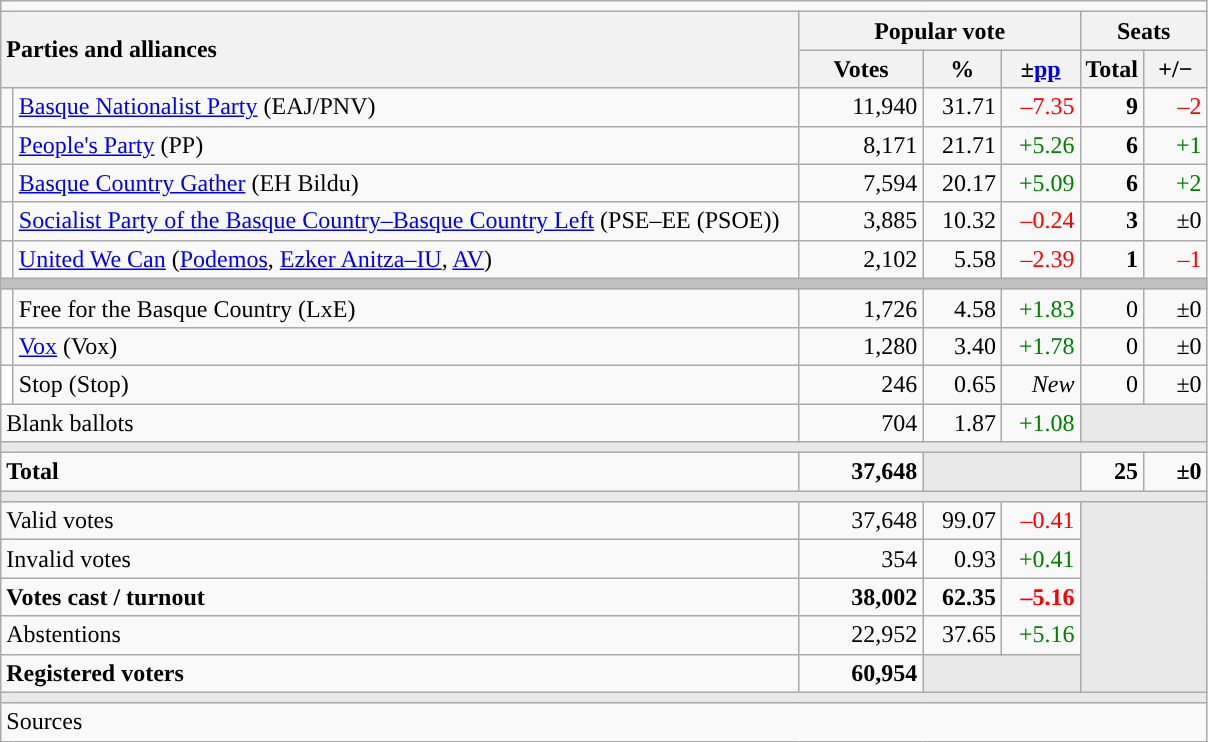<table class="wikitable" style="text-align:right;">
<tr>
<td colspan="7"></td>
</tr>
<tr>
<th style="text-align:left;" rowspan="2" colspan="2" width="525">Parties and alliances</th>
<th colspan="3">Popular vote</th>
<th colspan="2">Seats</th>
</tr>
<tr>
<th width="75">Votes</th>
<th width="45">%</th>
<th width="45">±<a href='#'>pp</a></th>
<th width="35">Total</th>
<th width="35">+/−</th>
</tr>
<tr>
<td width="1" style="color:inherit;background:"></td>
<td align="left"><a href='#'>Basque Nationalist Party</a> (EAJ/PNV)</td>
<td>11,940</td>
<td>31.71</td>
<td style="color:red;">–7.35</td>
<td><strong>9</strong></td>
<td style="color:red;">–2</td>
</tr>
<tr>
<td style="color:inherit;background:"></td>
<td align="left"><a href='#'>People's Party</a> (PP)</td>
<td>8,171</td>
<td>21.71</td>
<td style="color:green;">+5.26</td>
<td><strong>6</strong></td>
<td style="color:green;">+1</td>
</tr>
<tr>
<td style="color:inherit;background:"></td>
<td align="left"><a href='#'>Basque Country Gather</a> (EH Bildu)</td>
<td>7,594</td>
<td>20.17</td>
<td style="color:green;">+5.09</td>
<td><strong>6</strong></td>
<td style="color:green;">+2</td>
</tr>
<tr>
<td style="color:inherit;background:"></td>
<td align="left"><a href='#'>Socialist Party of the Basque Country–Basque Country Left</a> (PSE–EE (PSOE))</td>
<td>3,885</td>
<td>10.32</td>
<td style="color:red;">–0.24</td>
<td><strong>3</strong></td>
<td>±0</td>
</tr>
<tr>
<td style="color:inherit;background:"></td>
<td align="left"><a href='#'>United We Can</a> (<a href='#'>Podemos</a>, <a href='#'>Ezker Anitza–IU</a>, <a href='#'>AV</a>)</td>
<td>2,102</td>
<td>5.58</td>
<td style="color:red;">–2.39</td>
<td><strong>1</strong></td>
<td style="color:red;">–1</td>
</tr>
<tr>
<td colspan="7" bgcolor="#C0C0C0"></td>
</tr>
<tr>
<td style="color:inherit;background:"></td>
<td align="left">Free for the Basque Country (LxE)</td>
<td>1,726</td>
<td>4.58</td>
<td style="color:green;">+1.83</td>
<td>0</td>
<td>±0</td>
</tr>
<tr>
<td style="color:inherit;background:"></td>
<td align="left"><a href='#'>Vox</a> (Vox)</td>
<td>1,280</td>
<td>3.40</td>
<td style="color:green;">+1.78</td>
<td>0</td>
<td>±0</td>
</tr>
<tr>
<td bgcolor="white"></td>
<td align="left">Stop (Stop)</td>
<td>246</td>
<td>0.65</td>
<td><em>New</em></td>
<td>0</td>
<td>±0</td>
</tr>
<tr>
<td align="left" colspan="2">Blank ballots</td>
<td>704</td>
<td>1.87</td>
<td style="color:green;">+1.08</td>
<td bgcolor="#E9E9E9" colspan="2"></td>
</tr>
<tr>
<td colspan="7" bgcolor="#E9E9E9"></td>
</tr>
<tr style="font-weight:bold;">
<td align="left" colspan="2">Total</td>
<td>37,648</td>
<td bgcolor="#E9E9E9" colspan="2"></td>
<td>25</td>
<td>±0</td>
</tr>
<tr>
<td colspan="7" bgcolor="#E9E9E9"></td>
</tr>
<tr>
<td align="left" colspan="2">Valid votes</td>
<td>37,648</td>
<td>99.07</td>
<td style="color:red;">–0.41</td>
<td bgcolor="#E9E9E9" colspan="2" rowspan="5"></td>
</tr>
<tr>
<td align="left" colspan="2">Invalid votes</td>
<td>354</td>
<td>0.93</td>
<td style="color:green;">+0.41</td>
</tr>
<tr style="font-weight:bold;">
<td align="left" colspan="2">Votes cast / turnout</td>
<td>38,002</td>
<td>62.35</td>
<td style="color:red;">–5.16</td>
</tr>
<tr>
<td align="left" colspan="2">Abstentions</td>
<td>22,952</td>
<td>37.65</td>
<td style="color:green;">+5.16</td>
</tr>
<tr style="font-weight:bold;">
<td align="left" colspan="2">Registered voters</td>
<td>60,954</td>
<td bgcolor="#E9E9E9" colspan="2"></td>
</tr>
<tr>
<td colspan="7" bgcolor="#E9E9E9"></td>
</tr>
<tr>
<td align="left" colspan="7">Sources</td>
</tr>
</table>
